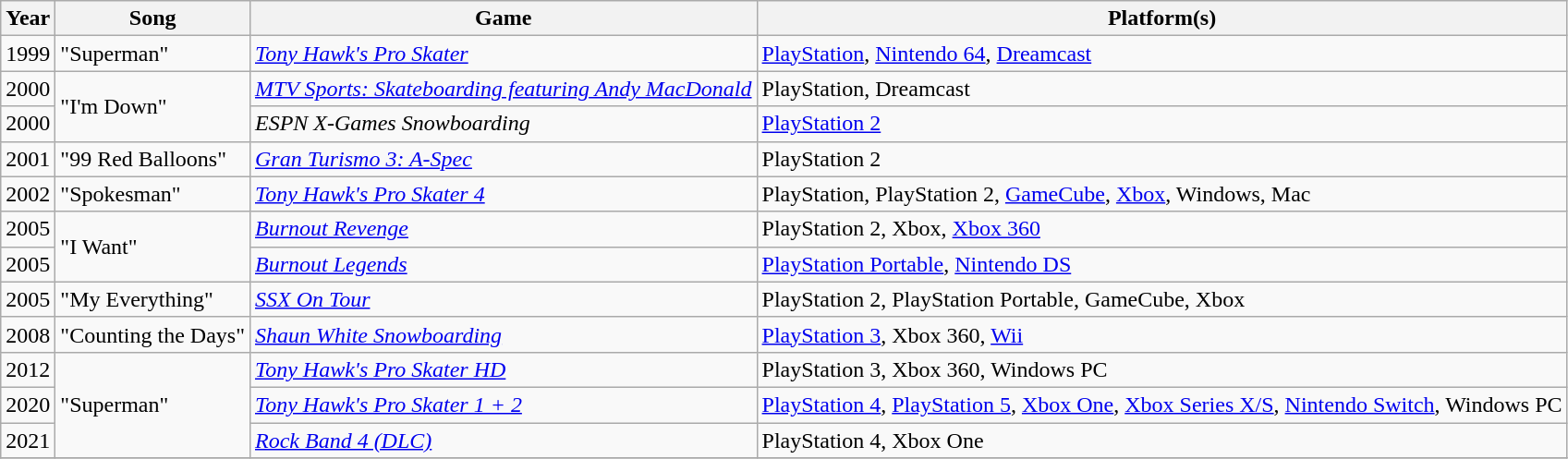<table class="wikitable">
<tr>
<th>Year</th>
<th>Song</th>
<th>Game</th>
<th>Platform(s)</th>
</tr>
<tr>
<td>1999</td>
<td>"Superman"</td>
<td><em><a href='#'>Tony Hawk's Pro Skater</a></em></td>
<td><a href='#'>PlayStation</a>, <a href='#'>Nintendo 64</a>, <a href='#'>Dreamcast</a></td>
</tr>
<tr>
<td>2000</td>
<td rowspan="2">"I'm Down"</td>
<td><em><a href='#'>MTV Sports: Skateboarding featuring Andy MacDonald</a></em></td>
<td>PlayStation, Dreamcast</td>
</tr>
<tr>
<td>2000</td>
<td><em>ESPN X-Games Snowboarding</em></td>
<td><a href='#'>PlayStation 2</a></td>
</tr>
<tr>
<td>2001</td>
<td>"99 Red Balloons"</td>
<td><em><a href='#'>Gran Turismo 3: A-Spec</a></em></td>
<td>PlayStation 2</td>
</tr>
<tr>
<td>2002</td>
<td>"Spokesman"</td>
<td><em><a href='#'>Tony Hawk's Pro Skater 4</a></em></td>
<td>PlayStation, PlayStation 2, <a href='#'>GameCube</a>, <a href='#'>Xbox</a>, Windows, Mac</td>
</tr>
<tr>
<td>2005</td>
<td rowspan="2">"I Want"</td>
<td><em><a href='#'>Burnout Revenge</a></em></td>
<td>PlayStation 2, Xbox, <a href='#'>Xbox 360</a></td>
</tr>
<tr>
<td>2005</td>
<td><em><a href='#'>Burnout Legends</a></em></td>
<td><a href='#'>PlayStation Portable</a>, <a href='#'>Nintendo DS</a></td>
</tr>
<tr>
<td>2005</td>
<td>"My Everything"</td>
<td><em><a href='#'>SSX On Tour</a></em></td>
<td>PlayStation 2, PlayStation Portable, GameCube, Xbox</td>
</tr>
<tr>
<td>2008</td>
<td>"Counting the Days"</td>
<td><em><a href='#'>Shaun White Snowboarding</a></em></td>
<td><a href='#'>PlayStation 3</a>, Xbox 360, <a href='#'>Wii</a></td>
</tr>
<tr>
<td>2012</td>
<td rowspan="3">"Superman"</td>
<td><em><a href='#'>Tony Hawk's Pro Skater HD</a></em></td>
<td>PlayStation 3, Xbox 360, Windows PC</td>
</tr>
<tr>
<td>2020</td>
<td><em><a href='#'>Tony Hawk's Pro Skater 1 + 2</a></em></td>
<td><a href='#'>PlayStation 4</a>, <a href='#'>PlayStation 5</a>, <a href='#'>Xbox One</a>, <a href='#'>Xbox Series X/S</a>, <a href='#'>Nintendo Switch</a>, Windows PC</td>
</tr>
<tr>
<td>2021</td>
<td><em><a href='#'>Rock Band 4 (DLC)</a></em></td>
<td>PlayStation 4, Xbox One</td>
</tr>
<tr>
</tr>
</table>
